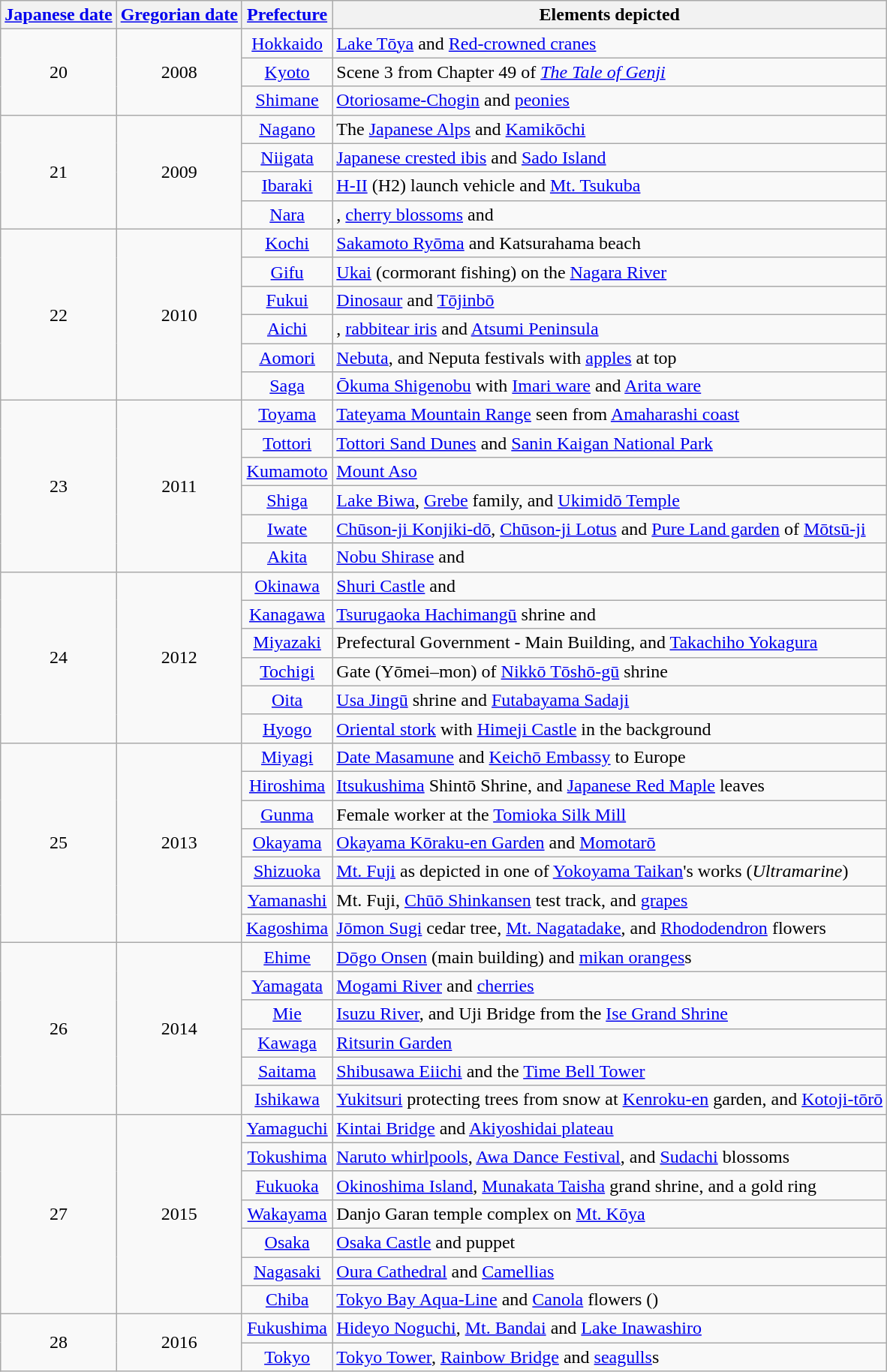<table class="wikitable sortable">
<tr>
<th class="unsortable"><a href='#'>Japanese date</a></th>
<th><a href='#'>Gregorian date</a></th>
<th><a href='#'>Prefecture</a></th>
<th class="unsortable">Elements depicted</th>
</tr>
<tr>
<td rowspan="3" align="center">20</td>
<td rowspan="3" align="center">2008</td>
<td align="center"><a href='#'>Hokkaido</a></td>
<td><a href='#'>Lake Tōya</a> and <a href='#'>Red-crowned cranes</a></td>
</tr>
<tr>
<td align="center"><a href='#'>Kyoto</a></td>
<td>Scene 3 from Chapter 49 of <em><a href='#'>The Tale of Genji</a></em></td>
</tr>
<tr>
<td align="center"><a href='#'>Shimane</a></td>
<td><a href='#'>Otoriosame-Chogin</a> and <a href='#'>peonies</a></td>
</tr>
<tr>
<td rowspan="4" align="center">21</td>
<td rowspan="4" align="center">2009</td>
<td align="center"><a href='#'>Nagano</a></td>
<td>The <a href='#'>Japanese Alps</a> and <a href='#'>Kamikōchi</a></td>
</tr>
<tr>
<td align="center"><a href='#'>Niigata</a></td>
<td><a href='#'>Japanese crested ibis</a> and <a href='#'>Sado Island</a></td>
</tr>
<tr>
<td align="center"><a href='#'>Ibaraki</a></td>
<td><a href='#'>H-II</a> (H2) launch vehicle and <a href='#'>Mt. Tsukuba</a></td>
</tr>
<tr>
<td align="center"><a href='#'>Nara</a></td>
<td>, <a href='#'>cherry blossoms</a> and </td>
</tr>
<tr>
<td rowspan="6" align="center">22</td>
<td rowspan="6" align="center">2010</td>
<td align="center"><a href='#'>Kochi</a></td>
<td><a href='#'>Sakamoto Ryōma</a> and Katsurahama beach</td>
</tr>
<tr>
<td align="center"><a href='#'>Gifu</a></td>
<td><a href='#'>Ukai</a> (cormorant fishing) on the <a href='#'>Nagara River</a></td>
</tr>
<tr>
<td align="center"><a href='#'>Fukui</a></td>
<td><a href='#'>Dinosaur</a> and <a href='#'>Tōjinbō</a></td>
</tr>
<tr>
<td align="center"><a href='#'>Aichi</a></td>
<td>, <a href='#'>rabbitear iris</a> and <a href='#'>Atsumi Peninsula</a></td>
</tr>
<tr>
<td align="center"><a href='#'>Aomori</a></td>
<td><a href='#'>Nebuta</a>, and Neputa festivals with <a href='#'>apples</a> at top</td>
</tr>
<tr>
<td align="center"><a href='#'>Saga</a></td>
<td><a href='#'>Ōkuma Shigenobu</a> with <a href='#'>Imari ware</a> and <a href='#'>Arita ware</a></td>
</tr>
<tr>
<td rowspan="6" align="center">23</td>
<td rowspan="6" align="center">2011</td>
<td align="center"><a href='#'>Toyama</a></td>
<td><a href='#'>Tateyama Mountain Range</a> seen from <a href='#'>Amaharashi coast</a></td>
</tr>
<tr>
<td align="center"><a href='#'>Tottori</a></td>
<td><a href='#'>Tottori Sand Dunes</a> and <a href='#'>Sanin Kaigan National Park</a></td>
</tr>
<tr>
<td align="center"><a href='#'>Kumamoto</a></td>
<td><a href='#'>Mount Aso</a></td>
</tr>
<tr>
<td align="center"><a href='#'>Shiga</a></td>
<td><a href='#'>Lake Biwa</a>, <a href='#'>Grebe</a> family, and <a href='#'>Ukimidō Temple</a></td>
</tr>
<tr>
<td align="center"><a href='#'>Iwate</a></td>
<td><a href='#'>Chūson-ji Konjiki-dō</a>, <a href='#'>Chūson-ji Lotus</a> and <a href='#'>Pure Land garden</a> of <a href='#'>Mōtsū-ji</a></td>
</tr>
<tr>
<td align="center"><a href='#'>Akita</a></td>
<td><a href='#'>Nobu Shirase</a> and </td>
</tr>
<tr>
<td rowspan="6" align="center">24</td>
<td rowspan="6" align="center">2012</td>
<td align="center"><a href='#'>Okinawa</a></td>
<td><a href='#'>Shuri Castle</a> and </td>
</tr>
<tr>
<td align="center"><a href='#'>Kanagawa</a></td>
<td><a href='#'>Tsurugaoka Hachimangū</a> shrine and </td>
</tr>
<tr>
<td align="center"><a href='#'>Miyazaki</a></td>
<td>Prefectural Government - Main Building, and <a href='#'>Takachiho Yokagura</a></td>
</tr>
<tr>
<td align="center"><a href='#'>Tochigi</a></td>
<td>Gate (Yōmei–mon) of <a href='#'>Nikkō Tōshō-gū</a> shrine</td>
</tr>
<tr>
<td align="center"><a href='#'>Oita</a></td>
<td><a href='#'>Usa Jingū</a> shrine and <a href='#'>Futabayama Sadaji</a></td>
</tr>
<tr>
<td align="center"><a href='#'>Hyogo</a></td>
<td><a href='#'>Oriental stork</a> with <a href='#'>Himeji Castle</a> in the background</td>
</tr>
<tr>
<td rowspan="7" align="center">25</td>
<td rowspan="7" align="center">2013</td>
<td align="center"><a href='#'>Miyagi</a></td>
<td><a href='#'>Date Masamune</a> and <a href='#'>Keichō Embassy</a> to Europe</td>
</tr>
<tr>
<td align="center"><a href='#'>Hiroshima</a></td>
<td><a href='#'>Itsukushima</a> Shintō Shrine,  and <a href='#'>Japanese Red Maple</a> leaves</td>
</tr>
<tr>
<td align="center"><a href='#'>Gunma</a></td>
<td>Female worker at the <a href='#'>Tomioka Silk Mill</a></td>
</tr>
<tr>
<td align="center"><a href='#'>Okayama</a></td>
<td><a href='#'>Okayama Kōraku-en Garden</a> and <a href='#'>Momotarō</a></td>
</tr>
<tr>
<td align="center"><a href='#'>Shizuoka</a></td>
<td><a href='#'>Mt. Fuji</a> as depicted in one of <a href='#'>Yokoyama Taikan</a>'s works (<em>Ultramarine</em>)</td>
</tr>
<tr>
<td align="center"><a href='#'>Yamanashi</a></td>
<td>Mt. Fuji, <a href='#'>Chūō Shinkansen</a> test track, and <a href='#'>grapes</a></td>
</tr>
<tr>
<td align="center"><a href='#'>Kagoshima</a></td>
<td><a href='#'>Jōmon Sugi</a> cedar tree, <a href='#'>Mt. Nagatadake</a>, and <a href='#'>Rhododendron</a> flowers</td>
</tr>
<tr>
<td rowspan="6" align="center">26</td>
<td rowspan="6" align="center">2014</td>
<td align="center"><a href='#'>Ehime</a></td>
<td><a href='#'>Dōgo Onsen</a> (main building) and <a href='#'>mikan oranges</a>s</td>
</tr>
<tr>
<td align="center"><a href='#'>Yamagata</a></td>
<td><a href='#'>Mogami River</a> and <a href='#'>cherries</a></td>
</tr>
<tr>
<td align="center"><a href='#'>Mie</a></td>
<td><a href='#'>Isuzu River</a>, and Uji Bridge from the <a href='#'>Ise Grand Shrine</a></td>
</tr>
<tr>
<td align="center"><a href='#'>Kawaga</a></td>
<td><a href='#'>Ritsurin Garden</a></td>
</tr>
<tr>
<td align="center"><a href='#'>Saitama</a></td>
<td><a href='#'>Shibusawa Eiichi</a> and the <a href='#'>Time Bell Tower</a></td>
</tr>
<tr>
<td align="center"><a href='#'>Ishikawa</a></td>
<td><a href='#'>Yukitsuri</a> protecting trees from snow at <a href='#'>Kenroku-en</a> garden, and <a href='#'>Kotoji-tōrō</a></td>
</tr>
<tr>
<td rowspan="7" align="center">27</td>
<td rowspan="7" align="center">2015</td>
<td align="center"><a href='#'>Yamaguchi</a></td>
<td><a href='#'>Kintai Bridge</a> and <a href='#'>Akiyoshidai plateau</a></td>
</tr>
<tr>
<td align="center"><a href='#'>Tokushima</a></td>
<td><a href='#'>Naruto whirlpools</a>, <a href='#'>Awa Dance Festival</a>, and <a href='#'>Sudachi</a> blossoms</td>
</tr>
<tr>
<td align="center"><a href='#'>Fukuoka</a></td>
<td><a href='#'>Okinoshima Island</a>, <a href='#'>Munakata Taisha</a> grand shrine, and a gold ring</td>
</tr>
<tr>
<td align="center"><a href='#'>Wakayama</a></td>
<td>Danjo Garan temple complex on <a href='#'>Mt. Kōya</a></td>
</tr>
<tr>
<td align="center"><a href='#'>Osaka</a></td>
<td><a href='#'>Osaka Castle</a> and  puppet</td>
</tr>
<tr>
<td align="center"><a href='#'>Nagasaki</a></td>
<td><a href='#'>Oura Cathedral</a> and <a href='#'>Camellias</a></td>
</tr>
<tr>
<td align="center"><a href='#'>Chiba</a></td>
<td><a href='#'>Tokyo Bay Aqua-Line</a> and <a href='#'>Canola</a> flowers ()</td>
</tr>
<tr>
<td rowspan="2" align="center">28</td>
<td rowspan="2" align="center">2016</td>
<td align="center"><a href='#'>Fukushima</a></td>
<td><a href='#'>Hideyo Noguchi</a>, <a href='#'>Mt. Bandai</a> and <a href='#'>Lake Inawashiro</a></td>
</tr>
<tr>
<td align="center"><a href='#'>Tokyo</a></td>
<td><a href='#'>Tokyo Tower</a>, <a href='#'>Rainbow Bridge</a> and <a href='#'>seagulls</a>s</td>
</tr>
</table>
